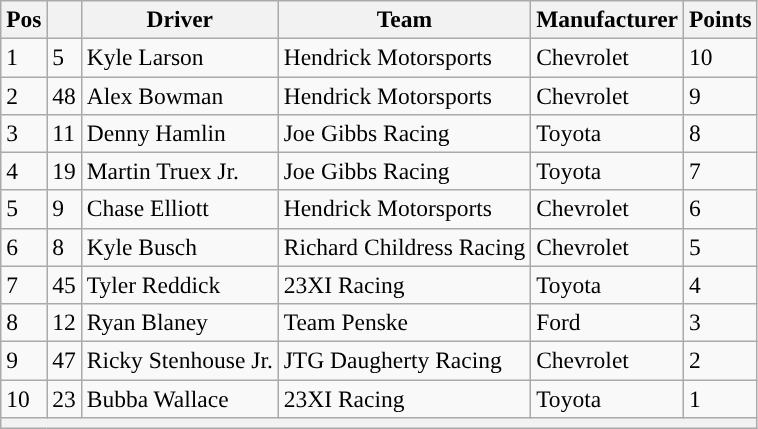<table class="wikitable" style="font-size:98%">
<tr>
<th>Pos</th>
<th></th>
<th>Driver</th>
<th>Team</th>
<th>Manufacturer</th>
<th>Points</th>
</tr>
<tr>
<td>1</td>
<td>5</td>
<td>Kyle Larson</td>
<td>Hendrick Motorsports</td>
<td>Chevrolet</td>
<td>10</td>
</tr>
<tr>
<td>2</td>
<td>48</td>
<td>Alex Bowman</td>
<td>Hendrick Motorsports</td>
<td>Chevrolet</td>
<td>9</td>
</tr>
<tr>
<td>3</td>
<td>11</td>
<td>Denny Hamlin</td>
<td>Joe Gibbs Racing</td>
<td>Toyota</td>
<td>8</td>
</tr>
<tr>
<td>4</td>
<td>19</td>
<td>Martin Truex Jr.</td>
<td>Joe Gibbs Racing</td>
<td>Toyota</td>
<td>7</td>
</tr>
<tr>
<td>5</td>
<td>9</td>
<td>Chase Elliott</td>
<td>Hendrick Motorsports</td>
<td>Chevrolet</td>
<td>6</td>
</tr>
<tr>
<td>6</td>
<td>8</td>
<td>Kyle Busch</td>
<td>Richard Childress Racing</td>
<td>Chevrolet</td>
<td>5</td>
</tr>
<tr>
<td>7</td>
<td>45</td>
<td>Tyler Reddick</td>
<td>23XI Racing</td>
<td>Toyota</td>
<td>4</td>
</tr>
<tr>
<td>8</td>
<td>12</td>
<td>Ryan Blaney</td>
<td>Team Penske</td>
<td>Ford</td>
<td>3</td>
</tr>
<tr>
<td>9</td>
<td>47</td>
<td>Ricky Stenhouse Jr.</td>
<td>JTG Daugherty Racing</td>
<td>Chevrolet</td>
<td>2</td>
</tr>
<tr>
<td>10</td>
<td>23</td>
<td>Bubba Wallace</td>
<td>23XI Racing</td>
<td>Toyota</td>
<td>1</td>
</tr>
<tr>
<th colspan="6"></th>
</tr>
</table>
